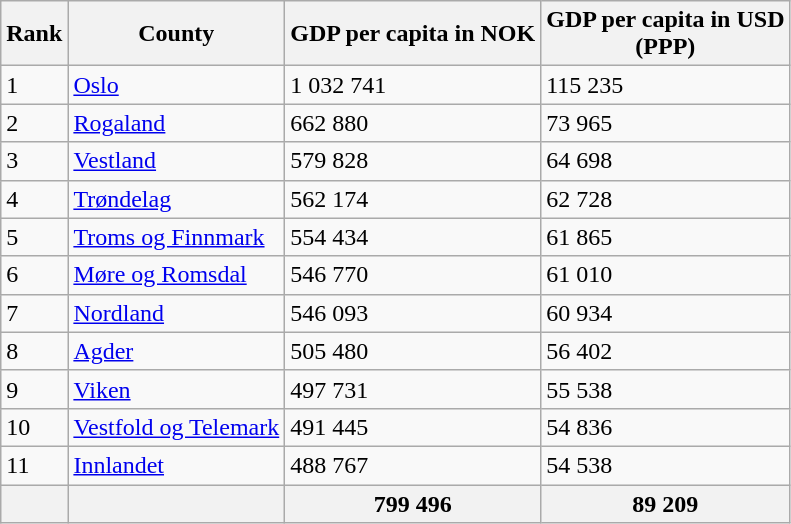<table class="wikitable sortable">
<tr>
<th>Rank</th>
<th>County</th>
<th>GDP per capita in NOK</th>
<th>GDP per capita in USD<br> (PPP)</th>
</tr>
<tr>
<td>1</td>
<td><a href='#'>Oslo</a></td>
<td>1 032 741</td>
<td>115 235</td>
</tr>
<tr>
<td>2</td>
<td><a href='#'>Rogaland</a></td>
<td>662 880</td>
<td>73 965</td>
</tr>
<tr>
<td>3</td>
<td><a href='#'>Vestland</a></td>
<td>579 828</td>
<td>64 698</td>
</tr>
<tr>
<td>4</td>
<td><a href='#'>Trøndelag</a></td>
<td>562 174</td>
<td>62 728</td>
</tr>
<tr>
<td>5</td>
<td><a href='#'>Troms og Finnmark</a></td>
<td>554 434</td>
<td>61 865</td>
</tr>
<tr>
<td>6</td>
<td><a href='#'>Møre og Romsdal</a></td>
<td>546 770</td>
<td>61 010</td>
</tr>
<tr>
<td>7</td>
<td><a href='#'>Nordland</a></td>
<td>546 093</td>
<td>60 934</td>
</tr>
<tr>
<td>8</td>
<td><a href='#'>Agder</a></td>
<td>505 480</td>
<td>56 402</td>
</tr>
<tr>
<td>9</td>
<td><a href='#'>Viken</a></td>
<td>497 731</td>
<td>55 538</td>
</tr>
<tr>
<td>10</td>
<td><a href='#'>Vestfold og Telemark</a></td>
<td>491 445</td>
<td>54 836</td>
</tr>
<tr>
<td>11</td>
<td><a href='#'>Innlandet</a></td>
<td>488 767</td>
<td>54 538</td>
</tr>
<tr>
<th></th>
<th></th>
<th>799 496</th>
<th>89 209</th>
</tr>
</table>
